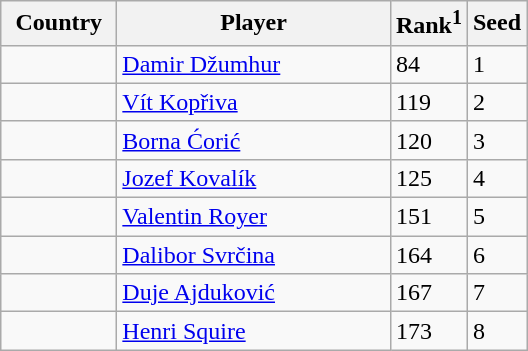<table class="sortable wikitable">
<tr>
<th width="70">Country</th>
<th width="175">Player</th>
<th>Rank<sup>1</sup></th>
<th>Seed</th>
</tr>
<tr>
<td></td>
<td><a href='#'>Damir Džumhur</a></td>
<td>84</td>
<td>1</td>
</tr>
<tr>
<td></td>
<td><a href='#'>Vít Kopřiva</a></td>
<td>119</td>
<td>2</td>
</tr>
<tr>
<td></td>
<td><a href='#'>Borna Ćorić</a></td>
<td>120</td>
<td>3</td>
</tr>
<tr>
<td></td>
<td><a href='#'>Jozef Kovalík</a></td>
<td>125</td>
<td>4</td>
</tr>
<tr>
<td></td>
<td><a href='#'>Valentin Royer</a></td>
<td>151</td>
<td>5</td>
</tr>
<tr>
<td></td>
<td><a href='#'>Dalibor Svrčina</a></td>
<td>164</td>
<td>6</td>
</tr>
<tr>
<td></td>
<td><a href='#'>Duje Ajduković</a></td>
<td>167</td>
<td>7</td>
</tr>
<tr>
<td></td>
<td><a href='#'>Henri Squire</a></td>
<td>173</td>
<td>8</td>
</tr>
</table>
